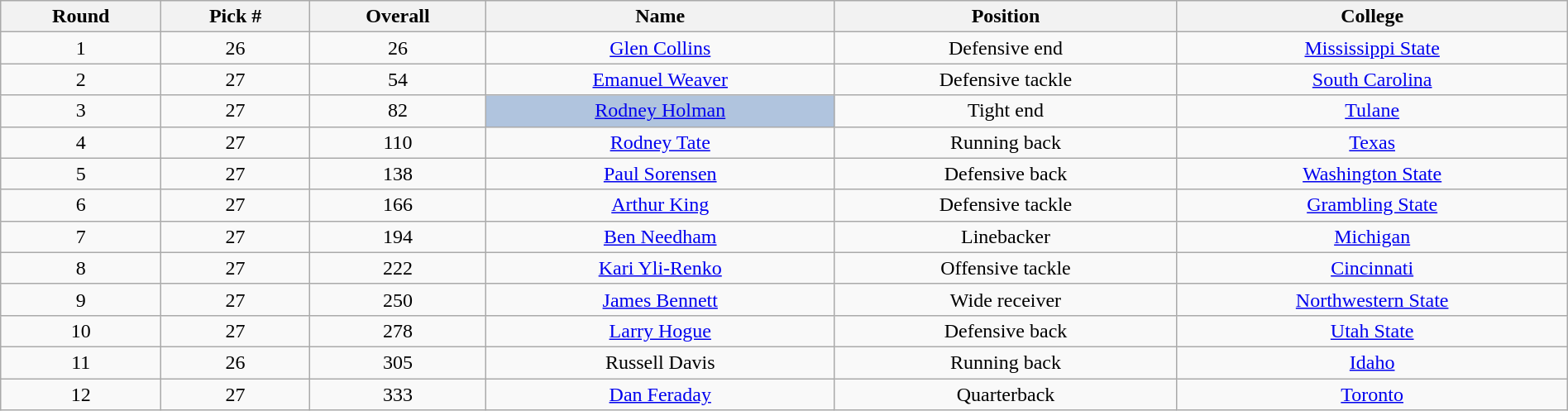<table class="wikitable sortable sortable" style="width: 100%; text-align:center">
<tr>
<th>Round</th>
<th>Pick #</th>
<th>Overall</th>
<th>Name</th>
<th>Position</th>
<th>College</th>
</tr>
<tr>
<td>1</td>
<td>26</td>
<td>26</td>
<td><a href='#'>Glen Collins</a></td>
<td>Defensive end</td>
<td><a href='#'>Mississippi State</a></td>
</tr>
<tr>
<td>2</td>
<td>27</td>
<td>54</td>
<td><a href='#'>Emanuel Weaver</a></td>
<td>Defensive tackle</td>
<td><a href='#'>South Carolina</a></td>
</tr>
<tr>
<td>3</td>
<td>27</td>
<td>82</td>
<td bgcolor=lightsteelblue><a href='#'>Rodney Holman</a></td>
<td>Tight end</td>
<td><a href='#'>Tulane</a></td>
</tr>
<tr>
<td>4</td>
<td>27</td>
<td>110</td>
<td><a href='#'>Rodney Tate</a></td>
<td>Running back</td>
<td><a href='#'>Texas</a></td>
</tr>
<tr>
<td>5</td>
<td>27</td>
<td>138</td>
<td><a href='#'>Paul Sorensen</a></td>
<td>Defensive back</td>
<td><a href='#'>Washington State</a></td>
</tr>
<tr>
<td>6</td>
<td>27</td>
<td>166</td>
<td><a href='#'>Arthur King</a></td>
<td>Defensive tackle</td>
<td><a href='#'>Grambling State</a></td>
</tr>
<tr>
<td>7</td>
<td>27</td>
<td>194</td>
<td><a href='#'>Ben Needham</a></td>
<td>Linebacker</td>
<td><a href='#'>Michigan</a></td>
</tr>
<tr>
<td>8</td>
<td>27</td>
<td>222</td>
<td><a href='#'>Kari Yli-Renko</a></td>
<td>Offensive tackle</td>
<td><a href='#'>Cincinnati</a></td>
</tr>
<tr>
<td>9</td>
<td>27</td>
<td>250</td>
<td><a href='#'>James Bennett</a></td>
<td>Wide receiver</td>
<td><a href='#'>Northwestern State</a></td>
</tr>
<tr>
<td>10</td>
<td>27</td>
<td>278</td>
<td><a href='#'>Larry Hogue</a></td>
<td>Defensive back</td>
<td><a href='#'>Utah State</a></td>
</tr>
<tr>
<td>11</td>
<td>26</td>
<td>305</td>
<td>Russell Davis</td>
<td>Running back</td>
<td><a href='#'>Idaho</a></td>
</tr>
<tr>
<td>12</td>
<td>27</td>
<td>333</td>
<td><a href='#'>Dan Feraday</a></td>
<td>Quarterback</td>
<td><a href='#'>Toronto</a></td>
</tr>
</table>
